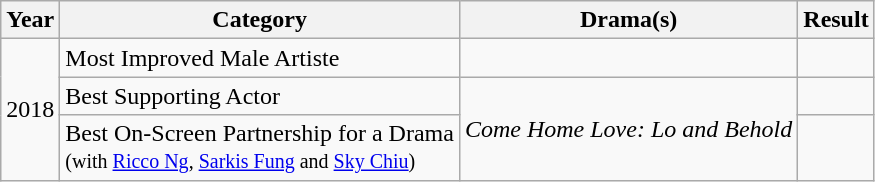<table class="wikitable sortable">
<tr>
<th>Year</th>
<th>Category</th>
<th>Drama(s)</th>
<th>Result</th>
</tr>
<tr>
<td rowspan=3>2018</td>
<td>Most Improved Male Artiste</td>
<td></td>
<td></td>
</tr>
<tr>
<td>Best Supporting Actor</td>
<td rowspan=2><em>Come Home Love: Lo and Behold</em></td>
<td></td>
</tr>
<tr>
<td>Best On-Screen Partnership for a Drama <br> <small>(with <a href='#'>Ricco Ng</a>, <a href='#'>Sarkis Fung</a> and <a href='#'>Sky Chiu</a>)</small></td>
<td></td>
</tr>
</table>
